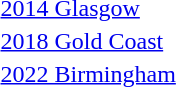<table>
<tr>
<td><a href='#'>2014 Glasgow</a><br></td>
<td></td>
<td></td>
<td></td>
</tr>
<tr>
<td><a href='#'>2018 Gold Coast</a><br></td>
<td></td>
<td></td>
<td></td>
</tr>
<tr>
<td><a href='#'>2022 Birmingham</a><br></td>
<td></td>
<td></td>
<td></td>
</tr>
</table>
